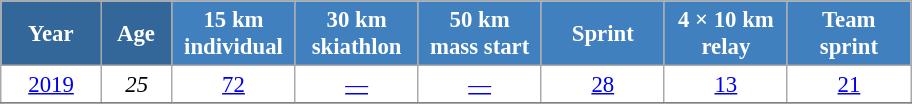<table class="wikitable" style="font-size:95%; text-align:center; border:grey solid 1px; border-collapse:collapse; background:#ffffff;">
<tr>
<th style="background-color:#369; color:white; width:60px;"> Year </th>
<th style="background-color:#369; color:white; width:40px;"> Age </th>
<th style="background-color:#4180be; color:white; width:75px;"> 15 km <br> individual </th>
<th style="background-color:#4180be; color:white; width:75px;"> 30 km <br> skiathlon </th>
<th style="background-color:#4180be; color:white; width:75px;"> 50 km <br> mass start </th>
<th style="background-color:#4180be; color:white; width:75px;"> Sprint </th>
<th style="background-color:#4180be; color:white; width:75px;"> 4 × 10 km <br> relay </th>
<th style="background-color:#4180be; color:white; width:75px;"> Team <br> sprint </th>
</tr>
<tr>
<td><a href='#'>2019</a></td>
<td><em>25</em></td>
<td><a href='#'>72</a></td>
<td><a href='#'>—</a></td>
<td><a href='#'>—</a></td>
<td><a href='#'>28</a></td>
<td><a href='#'>13</a></td>
<td><a href='#'>21</a></td>
</tr>
<tr>
</tr>
</table>
